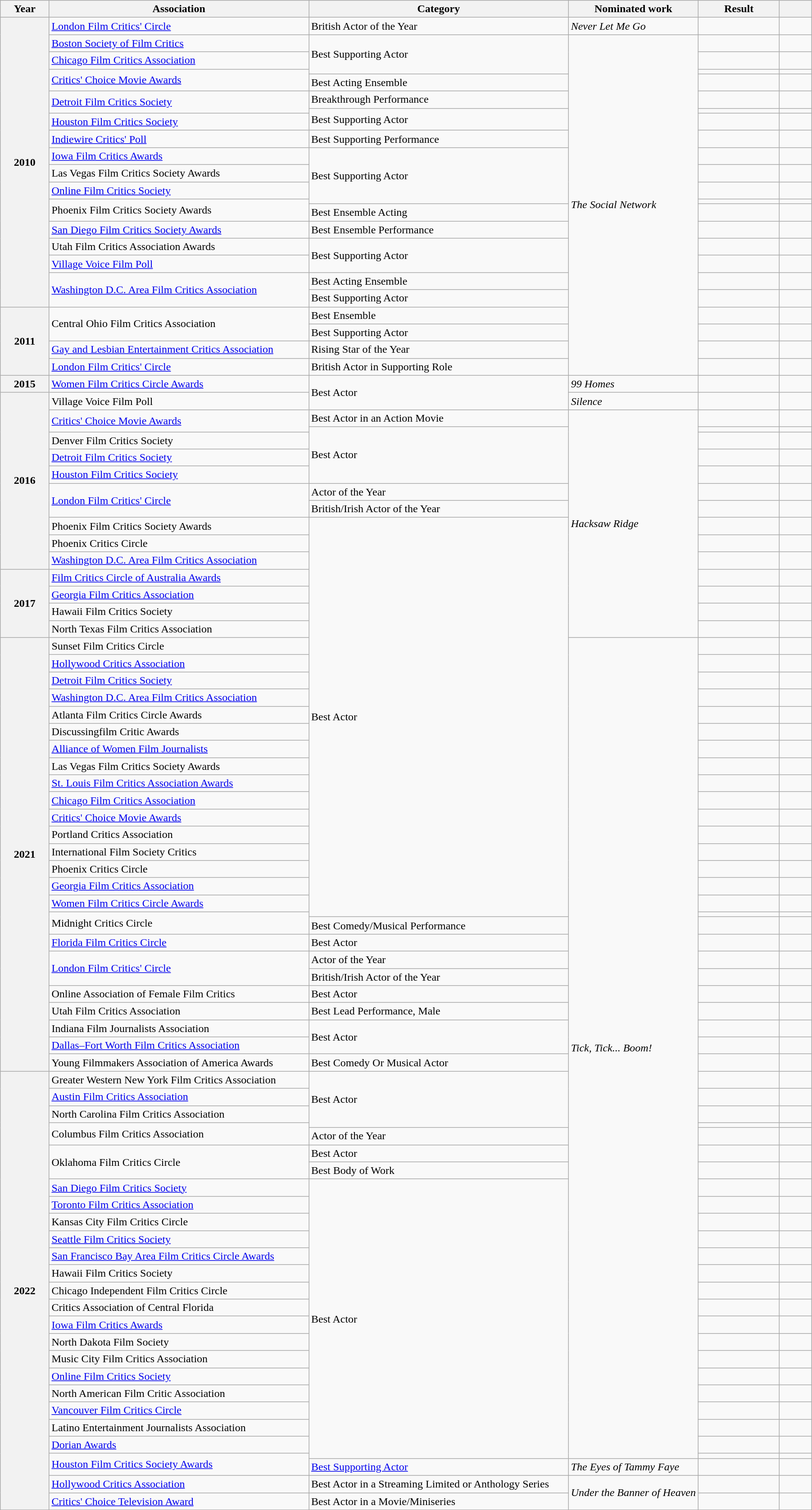<table class="wikitable plainrowheaders">
<tr>
<th style="width:6%;" scope="col">Year</th>
<th style="width:32%;" scope="col">Association</th>
<th style="width:32%;" scope="col">Category</th>
<th style="width:16%;" scope="col">Nominated work</th>
<th style="width:10%;" scope="col">Result</th>
<th style="width:5%;" scope="col"></th>
</tr>
<tr>
<th rowspan="19" scope="row">2010</th>
<td><a href='#'>London Film Critics' Circle</a></td>
<td>British Actor of the Year</td>
<td rowspan="1"><em>Never Let Me Go</em></td>
<td></td>
<td style="text-align:center;"></td>
</tr>
<tr>
<td><a href='#'>Boston Society of Film Critics</a></td>
<td rowspan="3">Best Supporting Actor</td>
<td rowspan="22"><em>The Social Network</em></td>
<td></td>
<td style="text-align:center;"></td>
</tr>
<tr>
<td><a href='#'>Chicago Film Critics Association</a></td>
<td></td>
<td style="text-align:center;"></td>
</tr>
<tr>
<td rowspan="2"><a href='#'>Critics' Choice Movie Awards</a></td>
<td></td>
<td style="text-align:center;"></td>
</tr>
<tr>
<td>Best Acting Ensemble</td>
<td></td>
<td style="text-align:center;"></td>
</tr>
<tr>
<td rowspan="2"><a href='#'>Detroit Film Critics Society</a></td>
<td>Breakthrough Performance</td>
<td></td>
<td style="text-align:center;"></td>
</tr>
<tr>
<td rowspan="2">Best Supporting Actor</td>
<td></td>
<td style="text-align:center;"></td>
</tr>
<tr>
<td><a href='#'>Houston Film Critics Society</a></td>
<td></td>
<td style="text-align:center;"></td>
</tr>
<tr>
<td><a href='#'>Indiewire Critics' Poll</a></td>
<td>Best Supporting Performance</td>
<td></td>
<td style="text-align:center;"></td>
</tr>
<tr>
<td><a href='#'>Iowa Film Critics Awards</a></td>
<td rowspan="4">Best Supporting Actor</td>
<td></td>
<td style="text-align:center;"></td>
</tr>
<tr>
<td>Las Vegas Film Critics Society Awards</td>
<td></td>
<td style="text-align:center;"></td>
</tr>
<tr>
<td><a href='#'>Online Film Critics Society</a></td>
<td></td>
<td style="text-align:center;"></td>
</tr>
<tr>
<td rowspan="2">Phoenix Film Critics Society Awards</td>
<td></td>
<td style="text-align:center;"></td>
</tr>
<tr>
<td>Best Ensemble Acting</td>
<td></td>
<td style="text-align:center;"></td>
</tr>
<tr>
<td><a href='#'>San Diego Film Critics Society Awards</a></td>
<td>Best Ensemble Performance</td>
<td></td>
<td style="text-align:center;"></td>
</tr>
<tr>
<td>Utah Film Critics Association Awards</td>
<td rowspan="2">Best Supporting Actor</td>
<td></td>
<td style="text-align:center;"></td>
</tr>
<tr>
<td><a href='#'>Village Voice Film Poll</a></td>
<td></td>
<td style="text-align:center;"></td>
</tr>
<tr>
<td rowspan="2"><a href='#'>Washington D.C. Area Film Critics Association</a></td>
<td>Best Acting Ensemble</td>
<td></td>
<td style="text-align:center;"></td>
</tr>
<tr>
<td>Best Supporting Actor</td>
<td></td>
<td style="text-align:center;"></td>
</tr>
<tr>
<th rowspan="4" scope="row">2011</th>
<td rowspan="2">Central Ohio Film Critics Association</td>
<td>Best Ensemble</td>
<td></td>
<td style="text-align:center;"></td>
</tr>
<tr>
<td>Best Supporting Actor</td>
<td></td>
<td style="text-align:center;"></td>
</tr>
<tr>
<td><a href='#'>Gay and Lesbian Entertainment Critics Association</a></td>
<td>Rising Star of the Year</td>
<td></td>
<td style="text-align:center;"></td>
</tr>
<tr>
<td><a href='#'>London Film Critics' Circle</a></td>
<td>British Actor in Supporting Role</td>
<td></td>
<td style="text-align:center;"></td>
</tr>
<tr>
<th scope="row">2015</th>
<td><a href='#'>Women Film Critics Circle Awards</a></td>
<td rowspan="2">Best Actor</td>
<td rowspan="1"><em>99 Homes</em></td>
<td></td>
<td style="text-align:center;"></td>
</tr>
<tr>
<th rowspan="11" scope="row">2016</th>
<td>Village Voice Film Poll</td>
<td rowspan="1"><em>Silence</em></td>
<td></td>
<td style="text-align:center;"></td>
</tr>
<tr>
<td rowspan="2"><a href='#'>Critics' Choice Movie Awards</a></td>
<td>Best Actor in an Action Movie</td>
<td rowspan="14"><em>Hacksaw Ridge</em></td>
<td></td>
<td style="text-align:center;"></td>
</tr>
<tr>
<td rowspan="4">Best Actor</td>
<td></td>
<td style="text-align:center;"></td>
</tr>
<tr>
<td>Denver Film Critics Society</td>
<td></td>
<td style="text-align:center;"></td>
</tr>
<tr>
<td><a href='#'>Detroit Film Critics Society</a></td>
<td></td>
<td style="text-align:center;"></td>
</tr>
<tr>
<td><a href='#'>Houston Film Critics Society</a></td>
<td></td>
<td style="text-align:center;"></td>
</tr>
<tr>
<td rowspan="2"><a href='#'>London Film Critics' Circle</a></td>
<td>Actor of the Year</td>
<td></td>
<td style="text-align:center;"></td>
</tr>
<tr>
<td>British/Irish Actor of the Year</td>
<td></td>
<td style="text-align:center;"></td>
</tr>
<tr>
<td>Phoenix Film Critics Society Awards</td>
<td rowspan="24">Best Actor</td>
<td></td>
<td style="text-align:center;"></td>
</tr>
<tr>
<td>Phoenix Critics Circle</td>
<td></td>
<td style="text-align:center;"></td>
</tr>
<tr>
<td><a href='#'>Washington D.C. Area Film Critics Association</a></td>
<td></td>
<td style="text-align:center;"></td>
</tr>
<tr>
<th rowspan="4" scope="row">2017</th>
<td><a href='#'>Film Critics Circle of Australia Awards</a></td>
<td></td>
<td style="text-align:center;"></td>
</tr>
<tr>
<td><a href='#'>Georgia Film Critics Association</a></td>
<td></td>
<td style="text-align:center;"></td>
</tr>
<tr>
<td>Hawaii Film Critics Society</td>
<td></td>
<td style="text-align:center;"></td>
</tr>
<tr>
<td>North Texas Film Critics Association</td>
<td></td>
<td style="text-align:center;"></td>
</tr>
<tr>
<th rowspan="26" scope="row">2021</th>
<td>Sunset Film Critics Circle</td>
<td rowspan="50"><em>Tick, Tick... Boom!</em></td>
<td></td>
<td style="text-align:center;"></td>
</tr>
<tr>
<td><a href='#'>Hollywood Critics Association</a></td>
<td></td>
<td style="text-align:center;"></td>
</tr>
<tr>
<td><a href='#'>Detroit Film Critics Society</a></td>
<td></td>
<td style="text-align:center;"></td>
</tr>
<tr>
<td><a href='#'>Washington D.C. Area Film Critics Association</a></td>
<td></td>
<td style="text-align:center;"></td>
</tr>
<tr>
<td>Atlanta Film Critics Circle Awards</td>
<td></td>
<td style="text-align:center;"></td>
</tr>
<tr>
<td>Discussingfilm Critic Awards</td>
<td></td>
<td style="text-align:center;"></td>
</tr>
<tr>
<td><a href='#'>Alliance of Women Film Journalists</a></td>
<td></td>
<td style="text-align:center;"></td>
</tr>
<tr>
<td>Las Vegas Film Critics Society Awards</td>
<td></td>
<td style="text-align:center;"></td>
</tr>
<tr>
<td><a href='#'>St. Louis Film Critics Association Awards</a></td>
<td></td>
<td style="text-align:center;"></td>
</tr>
<tr>
<td><a href='#'>Chicago Film Critics Association</a></td>
<td></td>
<td style="text-align:center;"></td>
</tr>
<tr>
<td><a href='#'>Critics' Choice Movie Awards</a></td>
<td></td>
<td style="text-align:center;"></td>
</tr>
<tr>
<td>Portland Critics Association</td>
<td></td>
<td style="text-align:center;"></td>
</tr>
<tr>
<td>International Film Society Critics</td>
<td></td>
<td style="text-align:center;"></td>
</tr>
<tr>
<td>Phoenix Critics Circle</td>
<td></td>
<td style="text-align:center;"></td>
</tr>
<tr>
<td><a href='#'>Georgia Film Critics Association</a></td>
<td></td>
<td style="text-align:center;"></td>
</tr>
<tr>
<td><a href='#'>Women Film Critics Circle Awards</a></td>
<td></td>
<td style="text-align:center;"></td>
</tr>
<tr>
<td rowspan="2">Midnight Critics Circle</td>
<td></td>
<td style="text-align:center;"></td>
</tr>
<tr>
<td>Best Comedy/Musical Performance</td>
<td></td>
<td style="text-align:center;"></td>
</tr>
<tr>
<td><a href='#'>Florida Film Critics Circle</a></td>
<td>Best Actor</td>
<td></td>
<td style="text-align:center;"></td>
</tr>
<tr>
<td rowspan="2"><a href='#'>London Film Critics' Circle</a></td>
<td>Actor of the Year</td>
<td></td>
<td style="text-align:center;"></td>
</tr>
<tr>
<td>British/Irish Actor of the Year</td>
<td></td>
<td style="text-align:center;"></td>
</tr>
<tr>
<td>Online Association of Female Film Critics</td>
<td>Best Actor</td>
<td></td>
<td style="text-align:center;"></td>
</tr>
<tr>
<td>Utah Film Critics Association</td>
<td>Best Lead Performance, Male</td>
<td></td>
<td style="text-align:center;"></td>
</tr>
<tr>
<td>Indiana Film Journalists Association</td>
<td rowspan="2">Best Actor</td>
<td></td>
<td style="text-align:center;"></td>
</tr>
<tr>
<td><a href='#'>Dallas–Fort Worth Film Critics Association</a></td>
<td></td>
<td style="text-align:center;"></td>
</tr>
<tr>
<td>Young Filmmakers Association of America Awards</td>
<td>Best Comedy Or Musical Actor</td>
<td></td>
<td style="text-align:center;"></td>
</tr>
<tr>
<th rowspan="27" scope="row">2022</th>
<td>Greater Western New York Film Critics Association</td>
<td rowspan="4">Best Actor</td>
<td></td>
<td style="text-align:center;"></td>
</tr>
<tr>
<td><a href='#'>Austin Film Critics Association</a></td>
<td></td>
<td style="text-align:center;"></td>
</tr>
<tr>
<td>North Carolina Film Critics Association</td>
<td></td>
<td style="text-align:center;"></td>
</tr>
<tr>
<td rowspan="2">Columbus Film Critics Association</td>
<td></td>
<td style="text-align:center;"></td>
</tr>
<tr>
<td>Actor of the Year</td>
<td></td>
<td style="text-align:center;"></td>
</tr>
<tr>
<td rowspan="2">Oklahoma Film Critics Circle</td>
<td>Best Actor</td>
<td></td>
<td style="text-align:center;"></td>
</tr>
<tr>
<td>Best Body of Work</td>
<td></td>
<td style="text-align:center;"></td>
</tr>
<tr>
<td><a href='#'>San Diego Film Critics Society</a></td>
<td rowspan="17">Best Actor</td>
<td></td>
<td style="text-align:center;"></td>
</tr>
<tr>
<td><a href='#'>Toronto Film Critics Association</a></td>
<td></td>
<td style="text-align:center;"></td>
</tr>
<tr>
<td>Kansas City Film Critics Circle</td>
<td></td>
<td style="text-align:center;"></td>
</tr>
<tr>
<td><a href='#'>Seattle Film Critics Society</a></td>
<td></td>
<td style="text-align:center;"></td>
</tr>
<tr>
<td><a href='#'>San Francisco Bay Area Film Critics Circle Awards</a></td>
<td></td>
<td style="text-align:center;"></td>
</tr>
<tr>
<td>Hawaii Film Critics Society</td>
<td></td>
<td style="text-align:center;"></td>
</tr>
<tr>
<td>Chicago Independent Film Critics Circle</td>
<td></td>
<td style="text-align:center;"></td>
</tr>
<tr>
<td>Critics Association of Central Florida</td>
<td></td>
<td style="text-align:center;"></td>
</tr>
<tr>
<td><a href='#'>Iowa Film Critics Awards</a></td>
<td></td>
<td style="text-align:center;"></td>
</tr>
<tr>
<td>North Dakota Film Society</td>
<td></td>
<td style="text-align:center;"></td>
</tr>
<tr>
<td>Music City Film Critics Association</td>
<td></td>
<td style="text-align:center;"></td>
</tr>
<tr>
<td><a href='#'>Online Film Critics Society</a></td>
<td></td>
<td style="text-align:center;"></td>
</tr>
<tr>
<td>North American Film Critic Association</td>
<td></td>
<td style="text-align:center;"></td>
</tr>
<tr>
<td><a href='#'>Vancouver Film Critics Circle</a></td>
<td></td>
<td style="text-align:center;"></td>
</tr>
<tr>
<td>Latino Entertainment Journalists Association</td>
<td></td>
<td style="text-align:center;"></td>
</tr>
<tr>
<td><a href='#'>Dorian Awards</a></td>
<td></td>
<td style="text-align:center;"></td>
</tr>
<tr>
<td rowspan="2"><a href='#'>Houston Film Critics Society Awards</a></td>
<td></td>
<td style="text-align:center;"></td>
</tr>
<tr>
<td><a href='#'>Best Supporting Actor</a></td>
<td rowspan="1"><em>The Eyes of Tammy Faye</em></td>
<td></td>
<td style="text-align:center;"></td>
</tr>
<tr>
<td><a href='#'>Hollywood Critics Association</a></td>
<td>Best Actor in a Streaming Limited or Anthology Series</td>
<td rowspan="2"><em>Under the Banner of Heaven</em></td>
<td></td>
<td style="text-align:center;"></td>
</tr>
<tr>
<td><a href='#'>Critics' Choice Television Award</a></td>
<td>Best Actor in a Movie/Miniseries</td>
<td></td>
<td style="text-align:center;"></td>
</tr>
<tr>
</tr>
</table>
